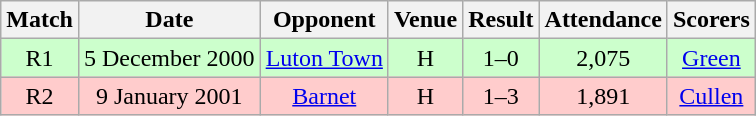<table class="wikitable" style="font-size:100%; text-align:center">
<tr>
<th>Match</th>
<th>Date</th>
<th>Opponent</th>
<th>Venue</th>
<th>Result</th>
<th>Attendance</th>
<th>Scorers</th>
</tr>
<tr style="background: #CCFFCC;">
<td>R1</td>
<td>5 December 2000</td>
<td><a href='#'>Luton Town</a></td>
<td>H</td>
<td>1–0</td>
<td>2,075</td>
<td><a href='#'>Green</a></td>
</tr>
<tr style="background: #FFCCCC;">
<td>R2</td>
<td>9 January 2001</td>
<td><a href='#'>Barnet</a></td>
<td>H</td>
<td>1–3</td>
<td>1,891</td>
<td><a href='#'>Cullen</a></td>
</tr>
</table>
